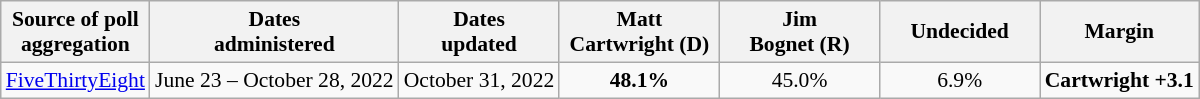<table class="wikitable sortable" style="text-align:center;font-size:90%;line-height:17px">
<tr>
<th>Source of poll<br>aggregation</th>
<th>Dates<br>administered</th>
<th>Dates<br>updated</th>
<th style="width:100px;">Matt<br>Cartwright (D)</th>
<th style="width:100px;">Jim<br>Bognet (R)</th>
<th style="width:100px;">Undecided<br></th>
<th>Margin</th>
</tr>
<tr>
<td><a href='#'>FiveThirtyEight</a></td>
<td>June 23 – October 28, 2022</td>
<td>October 31, 2022</td>
<td><strong>48.1%</strong></td>
<td>45.0%</td>
<td>6.9%</td>
<td><strong>Cartwright +3.1</strong></td>
</tr>
</table>
